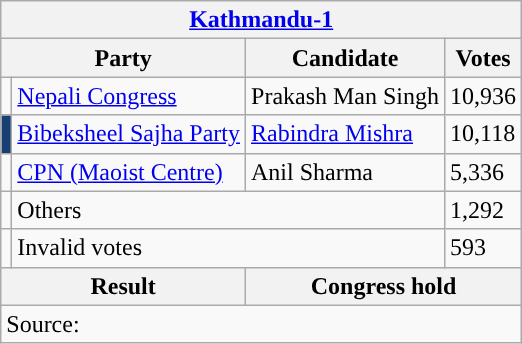<table class="wikitable">
<tr>
<th colspan="4"><a href='#'>Kathmandu-1</a></th>
</tr>
<tr>
<th colspan="2">Party</th>
<th>Candidate</th>
<th>Votes</th>
</tr>
<tr>
<td style="background-color:"></td>
<td><a href='#'>Nepali Congress</a></td>
<td>Prakash Man Singh</td>
<td>10,936</td>
</tr>
<tr>
<td style="background-color:#183F73"></td>
<td><a href='#'>Bibeksheel Sajha Party</a></td>
<td><a href='#'>Rabindra Mishra</a></td>
<td>10,118</td>
</tr>
<tr>
<td style="background-color:"></td>
<td><a href='#'>CPN (Maoist Centre)</a></td>
<td>Anil Sharma</td>
<td>5,336</td>
</tr>
<tr>
<td></td>
<td colspan="2">Others</td>
<td>1,292</td>
</tr>
<tr>
<td></td>
<td colspan="2">Invalid votes</td>
<td>593</td>
</tr>
<tr>
<th colspan="2">Result</th>
<th colspan="2">Congress hold</th>
</tr>
<tr>
<td colspan="4">Source: </td>
</tr>
</table>
